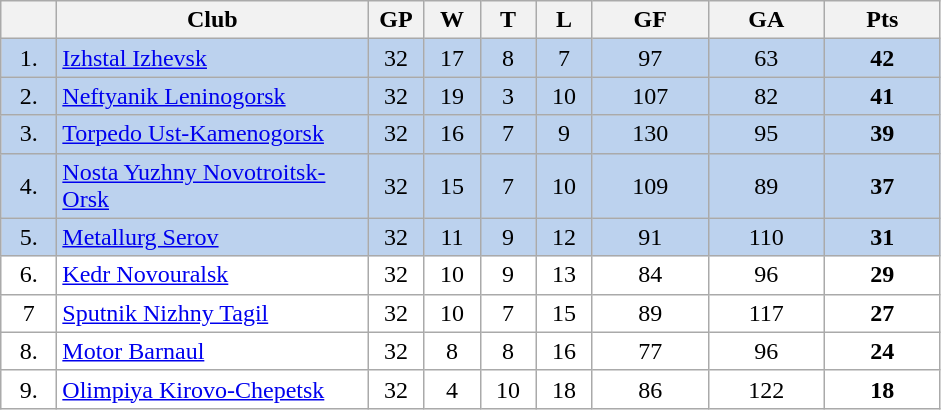<table class="wikitable">
<tr>
<th width="30"></th>
<th width="200">Club</th>
<th width="30">GP</th>
<th width="30">W</th>
<th width="30">T</th>
<th width="30">L</th>
<th width="70">GF</th>
<th width="70">GA</th>
<th width="70">Pts</th>
</tr>
<tr bgcolor="#BCD2EE" align="center">
<td>1.</td>
<td align="left"><a href='#'>Izhstal Izhevsk</a></td>
<td>32</td>
<td>17</td>
<td>8</td>
<td>7</td>
<td>97</td>
<td>63</td>
<td><strong>42</strong></td>
</tr>
<tr bgcolor="#BCD2EE" align="center">
<td>2.</td>
<td align="left"><a href='#'>Neftyanik Leninogorsk</a></td>
<td>32</td>
<td>19</td>
<td>3</td>
<td>10</td>
<td>107</td>
<td>82</td>
<td><strong>41</strong></td>
</tr>
<tr bgcolor="#BCD2EE" align="center">
<td>3.</td>
<td align="left"><a href='#'>Torpedo Ust-Kamenogorsk</a></td>
<td>32</td>
<td>16</td>
<td>7</td>
<td>9</td>
<td>130</td>
<td>95</td>
<td><strong>39</strong></td>
</tr>
<tr bgcolor="#BCD2EE" align="center">
<td>4.</td>
<td align="left"><a href='#'>Nosta Yuzhny Novotroitsk-Orsk</a></td>
<td>32</td>
<td>15</td>
<td>7</td>
<td>10</td>
<td>109</td>
<td>89</td>
<td><strong>37</strong></td>
</tr>
<tr bgcolor="#BCD2EE" align="center">
<td>5.</td>
<td align="left"><a href='#'>Metallurg Serov</a></td>
<td>32</td>
<td>11</td>
<td>9</td>
<td>12</td>
<td>91</td>
<td>110</td>
<td><strong>31</strong></td>
</tr>
<tr bgcolor="#FFFFFF" align="center">
<td>6.</td>
<td align="left"><a href='#'>Kedr Novouralsk</a></td>
<td>32</td>
<td>10</td>
<td>9</td>
<td>13</td>
<td>84</td>
<td>96</td>
<td><strong>29</strong></td>
</tr>
<tr bgcolor="#FFFFFF" align="center">
<td>7</td>
<td align="left"><a href='#'>Sputnik Nizhny Tagil</a></td>
<td>32</td>
<td>10</td>
<td>7</td>
<td>15</td>
<td>89</td>
<td>117</td>
<td><strong>27</strong></td>
</tr>
<tr bgcolor="#FFFFFF" align="center">
<td>8.</td>
<td align="left"><a href='#'>Motor Barnaul</a></td>
<td>32</td>
<td>8</td>
<td>8</td>
<td>16</td>
<td>77</td>
<td>96</td>
<td><strong>24</strong></td>
</tr>
<tr bgcolor="#FFFFFF" align="center">
<td>9.</td>
<td align="left"><a href='#'>Olimpiya Kirovo-Chepetsk</a></td>
<td>32</td>
<td>4</td>
<td>10</td>
<td>18</td>
<td>86</td>
<td>122</td>
<td><strong>18</strong></td>
</tr>
</table>
